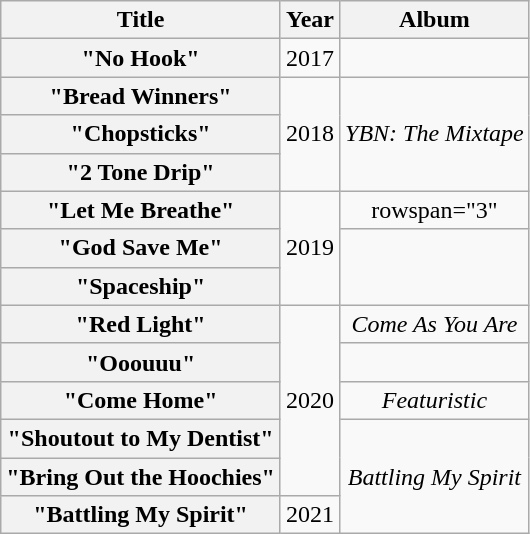<table class="wikitable plainrowheaders" style="text-align: center;">
<tr>
<th>Title</th>
<th>Year</th>
<th>Album</th>
</tr>
<tr>
<th scope="row">"No Hook"<br></th>
<td>2017</td>
<td></td>
</tr>
<tr>
<th scope="row">"Bread Winners"<br></th>
<td rowspan="3">2018</td>
<td rowspan="3"><em>YBN: The Mixtape</em></td>
</tr>
<tr>
<th scope="row">"Chopsticks"<br></th>
</tr>
<tr>
<th scope="row">"2 Tone Drip"</th>
</tr>
<tr>
<th scope="row">"Let Me Breathe"</th>
<td rowspan="3">2019</td>
<td>rowspan="3" </td>
</tr>
<tr>
<th scope="row">"God Save Me"</th>
</tr>
<tr>
<th scope="row">"Spaceship"</th>
</tr>
<tr>
<th scope="row">"Red Light"<br></th>
<td rowspan="5">2020</td>
<td><em>Come As You Are</em></td>
</tr>
<tr>
<th scope="row">"Ooouuu"<br></th>
<td></td>
</tr>
<tr>
<th scope="row">"Come Home"<br></th>
<td><em>Featuristic</em></td>
</tr>
<tr>
<th scope="row">"Shoutout to My Dentist"</th>
<td rowspan="3"><em>Battling My Spirit</em></td>
</tr>
<tr>
<th scope="row">"Bring Out the Hoochies"</th>
</tr>
<tr>
<th scope="row">"Battling My Spirit"</th>
<td>2021</td>
</tr>
</table>
